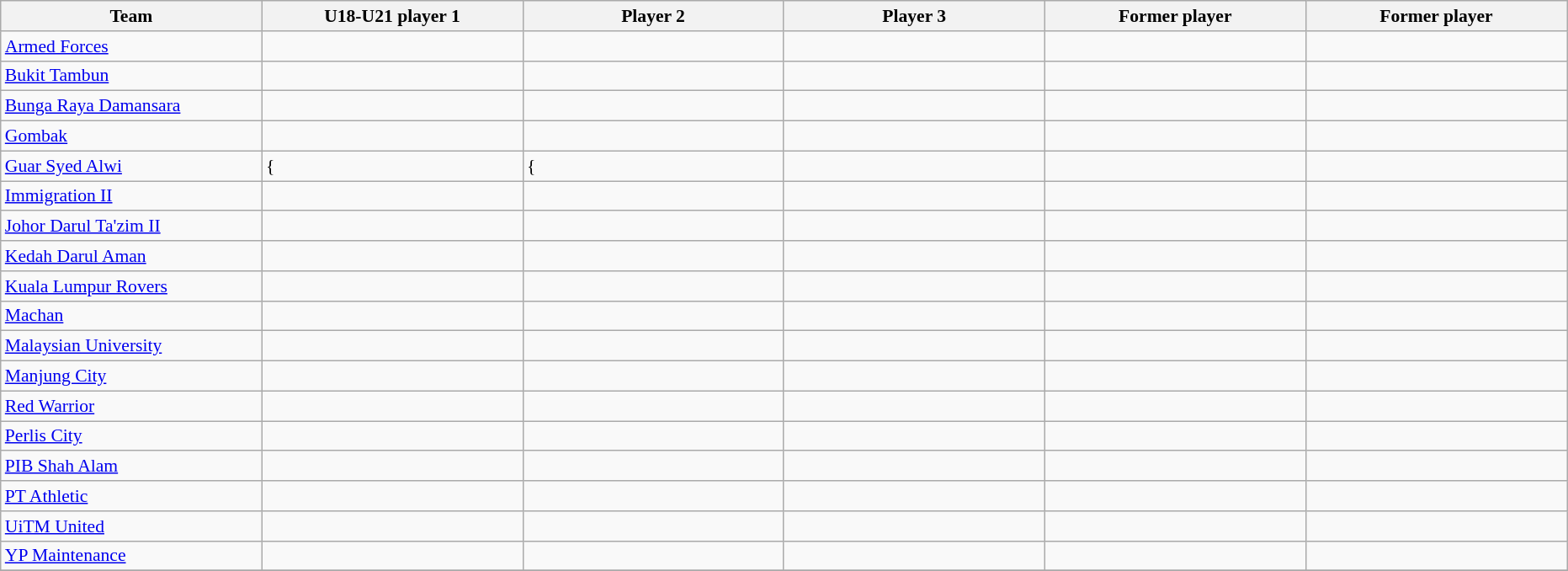<table class="wikitable" style="font-size:90%;">
<tr>
<th style="width:200px;">Team</th>
<th style="width:200px;">U18-U21 player 1</th>
<th style="width:200px;">Player 2</th>
<th style="width:200px;">Player 3<small></small></th>
<th style="width:200px;">Former player <small></small></th>
<th style="width:200px;">Former player <small></small></th>
</tr>
<tr>
<td><a href='#'>Armed Forces</a></td>
<td></td>
<td></td>
<td></td>
<td></td>
<td></td>
</tr>
<tr>
<td><a href='#'>Bukit Tambun</a></td>
<td></td>
<td></td>
<td></td>
<td></td>
<td></td>
</tr>
<tr>
<td><a href='#'>Bunga Raya Damansara</a></td>
<td></td>
<td></td>
<td></td>
<td></td>
<td></td>
</tr>
<tr>
<td><a href='#'>Gombak</a></td>
<td></td>
<td></td>
<td></td>
<td></td>
<td></td>
</tr>
<tr>
<td><a href='#'>Guar Syed Alwi</a></td>
<td>{</td>
<td>{</td>
<td></td>
<td></td>
<td></td>
</tr>
<tr>
<td><a href='#'>Immigration II</a></td>
<td></td>
<td></td>
<td></td>
<td></td>
<td></td>
</tr>
<tr>
<td><a href='#'>Johor Darul Ta'zim II</a></td>
<td></td>
<td></td>
<td></td>
<td></td>
<td></td>
</tr>
<tr>
<td><a href='#'>Kedah Darul Aman</a></td>
<td></td>
<td></td>
<td></td>
<td></td>
<td></td>
</tr>
<tr>
<td><a href='#'>Kuala Lumpur Rovers</a></td>
<td></td>
<td></td>
<td></td>
<td></td>
<td></td>
</tr>
<tr>
<td><a href='#'>Machan</a></td>
<td></td>
<td></td>
<td></td>
<td></td>
<td></td>
</tr>
<tr>
<td><a href='#'>Malaysian University</a></td>
<td></td>
<td></td>
<td></td>
<td></td>
<td></td>
</tr>
<tr>
<td><a href='#'>Manjung City</a></td>
<td></td>
<td></td>
<td></td>
<td></td>
<td></td>
</tr>
<tr>
<td><a href='#'>Red Warrior</a></td>
<td></td>
<td></td>
<td></td>
<td></td>
<td></td>
</tr>
<tr>
<td><a href='#'>Perlis City</a></td>
<td></td>
<td></td>
<td></td>
<td></td>
<td></td>
</tr>
<tr>
<td><a href='#'>PIB Shah Alam</a></td>
<td></td>
<td></td>
<td></td>
<td></td>
<td></td>
</tr>
<tr>
<td><a href='#'>PT Athletic</a></td>
<td></td>
<td></td>
<td></td>
<td></td>
<td></td>
</tr>
<tr>
<td><a href='#'>UiTM United</a></td>
<td></td>
<td></td>
<td></td>
<td></td>
<td></td>
</tr>
<tr>
<td><a href='#'>YP Maintenance</a></td>
<td></td>
<td></td>
<td></td>
<td></td>
<td></td>
</tr>
<tr>
</tr>
</table>
